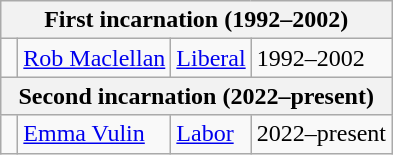<table class="wikitable">
<tr>
<th colspan="4">First incarnation (1992–2002)</th>
</tr>
<tr>
<td> </td>
<td><a href='#'>Rob Maclellan</a></td>
<td><a href='#'>Liberal</a></td>
<td>1992–2002</td>
</tr>
<tr>
<th colspan="4">Second incarnation (2022–present)</th>
</tr>
<tr>
<td> </td>
<td><a href='#'>Emma Vulin</a></td>
<td><a href='#'>Labor</a></td>
<td>2022–present</td>
</tr>
</table>
